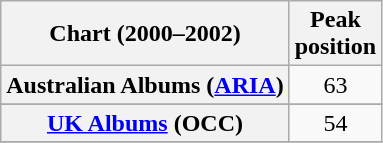<table class="wikitable sortable plainrowheaders">
<tr>
<th>Chart (2000–2002)</th>
<th>Peak<br>position</th>
</tr>
<tr>
<th scope="row">Australian Albums (<a href='#'>ARIA</a>)</th>
<td align="center">63</td>
</tr>
<tr>
</tr>
<tr>
</tr>
<tr>
</tr>
<tr>
<th scope="row"><a href='#'>UK Albums</a> (OCC)</th>
<td align="center">54</td>
</tr>
<tr>
</tr>
</table>
